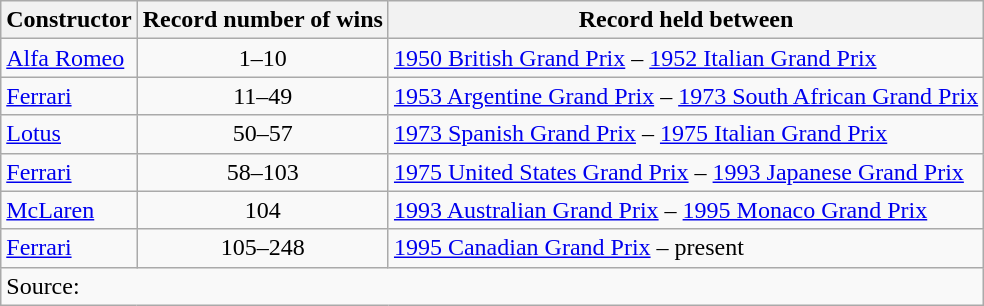<table class="sortable wikitable">
<tr>
<th>Constructor</th>
<th>Record number of wins</th>
<th>Record held between</th>
</tr>
<tr>
<td> <a href='#'>Alfa Romeo</a></td>
<td align=center>1–10</td>
<td><a href='#'>1950 British Grand Prix</a> – <a href='#'>1952 Italian Grand Prix</a></td>
</tr>
<tr>
<td> <a href='#'>Ferrari</a></td>
<td align=center>11–49</td>
<td><a href='#'>1953 Argentine Grand Prix</a> – <a href='#'>1973 South African Grand Prix</a></td>
</tr>
<tr>
<td> <a href='#'>Lotus</a></td>
<td align=center>50–57</td>
<td><a href='#'>1973 Spanish Grand Prix</a> – <a href='#'>1975 Italian Grand Prix</a></td>
</tr>
<tr>
<td> <a href='#'>Ferrari</a></td>
<td align=center>58–103</td>
<td><a href='#'>1975 United States Grand Prix</a> – <a href='#'>1993 Japanese Grand Prix</a></td>
</tr>
<tr>
<td> <a href='#'>McLaren</a></td>
<td align=center>104</td>
<td><a href='#'>1993 Australian Grand Prix</a> – <a href='#'>1995 Monaco Grand Prix</a></td>
</tr>
<tr>
<td> <a href='#'>Ferrari</a></td>
<td align=center>105–248</td>
<td><a href='#'>1995 Canadian Grand Prix</a> – present</td>
</tr>
<tr>
<td colspan="3">Source:</td>
</tr>
</table>
